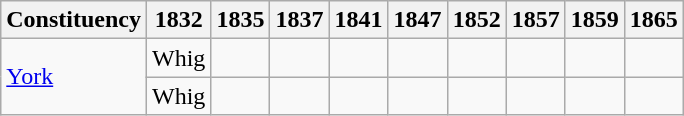<table class=wikitable sortable>
<tr>
<th>Constituency</th>
<th>1832</th>
<th>1835</th>
<th>1837</th>
<th>1841</th>
<th>1847</th>
<th>1852</th>
<th>1857</th>
<th>1859</th>
<th>1865</th>
</tr>
<tr>
<td rowspan=2><a href='#'>York</a></td>
<td bgcolor=>Whig</td>
<td></td>
<td></td>
<td></td>
<td></td>
<td></td>
<td></td>
<td></td>
<td></td>
</tr>
<tr>
<td bgcolor=>Whig</td>
<td></td>
<td></td>
<td></td>
<td></td>
<td></td>
<td></td>
<td></td>
<td></td>
</tr>
</table>
